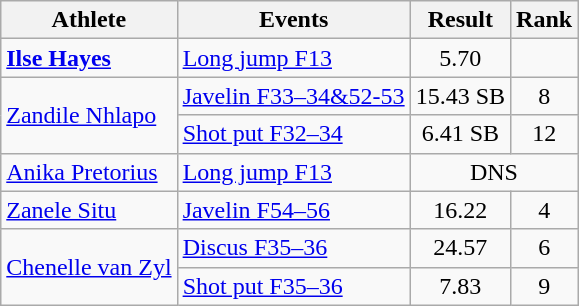<table class=wikitable>
<tr>
<th>Athlete</th>
<th>Events</th>
<th>Result</th>
<th>Rank</th>
</tr>
<tr>
<td><strong><a href='#'>Ilse Hayes</a></strong></td>
<td><a href='#'>Long jump F13</a></td>
<td style="text-align:center;">5.70</td>
<td style="text-align:center;"></td>
</tr>
<tr>
<td rowspan="2"><a href='#'>Zandile Nhlapo</a></td>
<td><a href='#'>Javelin F33–34&52-53</a></td>
<td style="text-align:center;">15.43 SB</td>
<td style="text-align:center;">8</td>
</tr>
<tr>
<td><a href='#'>Shot put F32–34</a></td>
<td style="text-align:center;">6.41 SB</td>
<td style="text-align:center;">12</td>
</tr>
<tr>
<td><a href='#'>Anika Pretorius</a></td>
<td><a href='#'>Long jump F13</a></td>
<td style="text-align:center;" colspan="2">DNS</td>
</tr>
<tr>
<td><a href='#'>Zanele Situ</a></td>
<td><a href='#'>Javelin F54–56</a></td>
<td style="text-align:center;">16.22</td>
<td style="text-align:center;">4</td>
</tr>
<tr>
<td rowspan="2"><a href='#'>Chenelle van Zyl</a></td>
<td><a href='#'>Discus F35–36</a></td>
<td style="text-align:center;">24.57</td>
<td style="text-align:center;">6</td>
</tr>
<tr>
<td><a href='#'>Shot put F35–36</a></td>
<td style="text-align:center;">7.83</td>
<td style="text-align:center;">9</td>
</tr>
</table>
